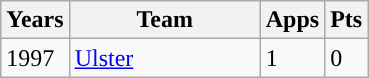<table class="wikitable" style="text-align:left;">
<tr>
<th>Years</th>
<th width=120px>Team</th>
<th>Apps</th>
<th>Pts</th>
</tr>
<tr>
<td>1997</td>
<td><a href='#'>Ulster</a></td>
<td>1</td>
<td>0</td>
</tr>
</table>
